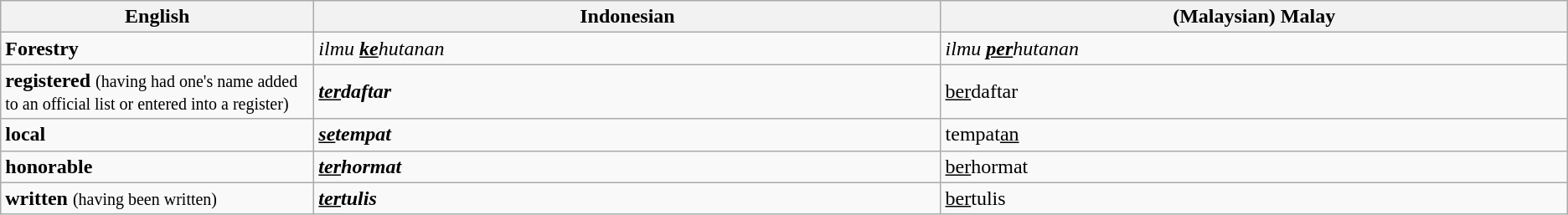<table class="wikitable">
<tr>
<th width="20%">English</th>
<th>Indonesian</th>
<th width="40%">(Malaysian) Malay</th>
</tr>
<tr>
<td><strong>Forestry</strong></td>
<td><em>ilmu <strong><u>ke</u></strong>hutanan</em></td>
<td><em>ilmu <strong><u>per</u></strong>hutanan</em></td>
</tr>
<tr>
<td><strong>registered</strong> <small>(having had one's name added to an official list or entered into a register)</small></td>
<td><strong><em><u>ter</u><strong>daftar<em></td>
<td></em></strong><u>ber</u></strong>daftar</em></td>
</tr>
<tr>
<td><strong>local</strong></td>
<td><strong><em><u>se</u><strong>tempat<em></td>
<td></em>tempat</strong><u>an</u></em></strong></td>
</tr>
<tr>
<td><strong>honorable</strong></td>
<td><strong><em><u>ter</u><strong>hormat<em></td>
<td></em></strong><u>ber</u></strong>hormat</em></td>
</tr>
<tr>
<td><strong>written</strong> <small>(having been written)</small></td>
<td><strong><em><u>ter</u><strong>tulis<em></td>
<td></em></strong><u>ber</u></strong>tulis</em></td>
</tr>
</table>
